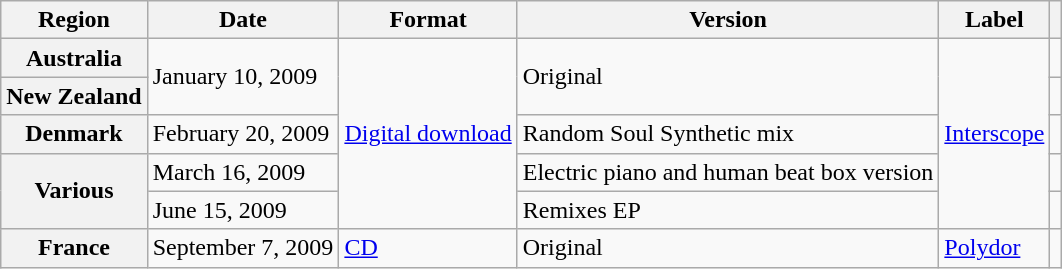<table class="wikitable plainrowheaders">
<tr>
<th scope="col">Region</th>
<th scope="col">Date</th>
<th scope="col">Format</th>
<th scope="col">Version</th>
<th scope="col">Label</th>
<th scope="col"></th>
</tr>
<tr>
<th scope="row">Australia</th>
<td rowspan="2">January 10, 2009</td>
<td rowspan="5"><a href='#'>Digital download</a></td>
<td rowspan="2">Original</td>
<td rowspan="5"><a href='#'>Interscope</a></td>
<td style="text-align:center;"></td>
</tr>
<tr>
<th scope="row">New Zealand</th>
<td style="text-align:center;"></td>
</tr>
<tr>
<th scope="row">Denmark</th>
<td>February 20, 2009</td>
<td>Random Soul Synthetic mix</td>
<td style="text-align:center;"></td>
</tr>
<tr>
<th scope="row" rowspan="2">Various</th>
<td>March 16, 2009</td>
<td>Electric piano and human beat box version</td>
<td style="text-align:center;"></td>
</tr>
<tr>
<td>June 15, 2009</td>
<td>Remixes EP</td>
<td style="text-align:center;"></td>
</tr>
<tr>
<th scope="row">France</th>
<td>September 7, 2009</td>
<td><a href='#'>CD</a></td>
<td>Original</td>
<td><a href='#'>Polydor</a></td>
<td style="text-align:center;"></td>
</tr>
</table>
